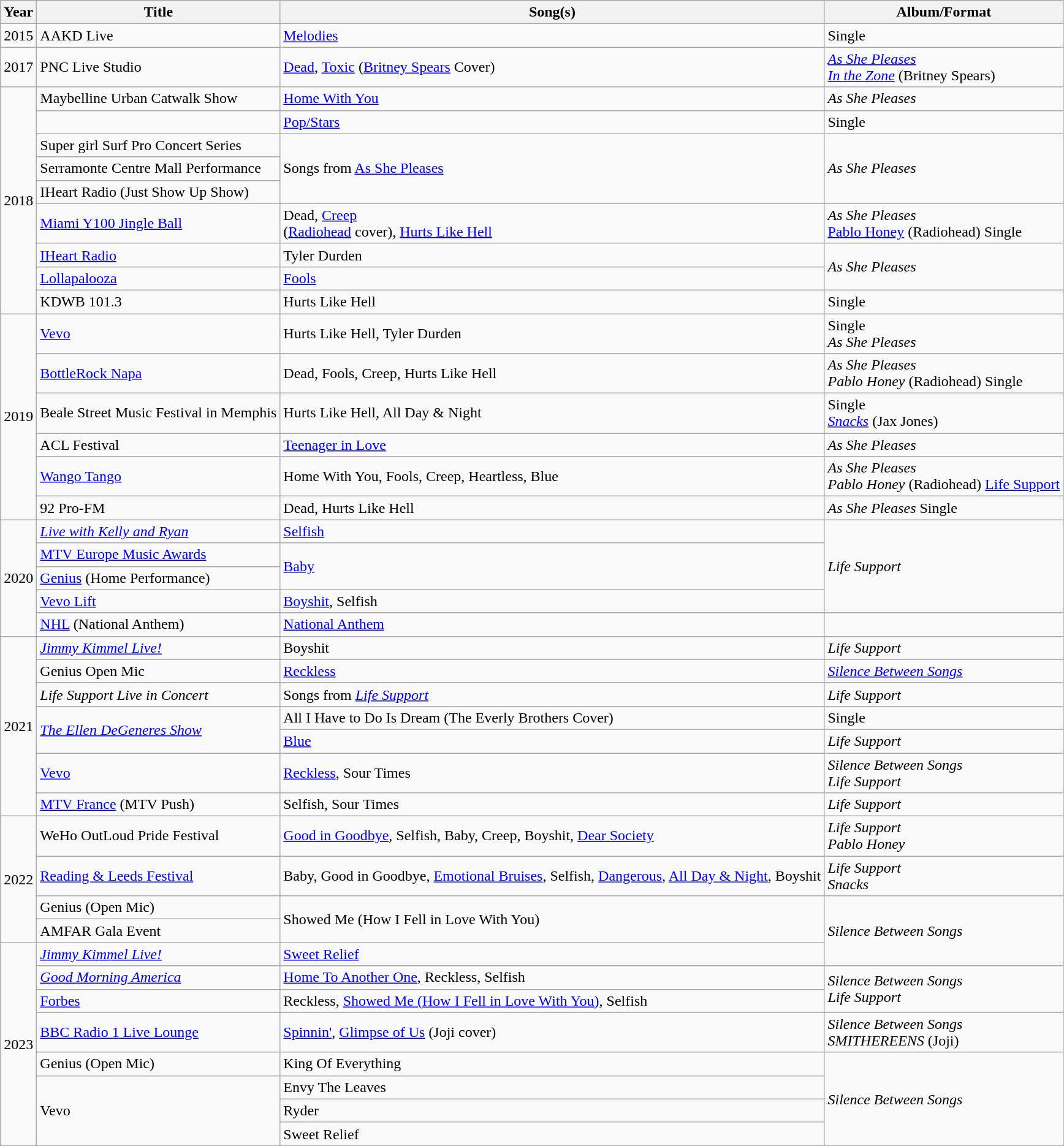<table class="wikitable">
<tr>
<th>Year</th>
<th>Title</th>
<th>Song(s)</th>
<th>Album/Format</th>
</tr>
<tr>
<td>2015</td>
<td>AAKD Live</td>
<td><a href='#'>Melodies</a></td>
<td>Single</td>
</tr>
<tr>
<td>2017</td>
<td>PNC Live Studio</td>
<td><a href='#'>Dead</a>, <a href='#'>Toxic</a> (<a href='#'>Britney Spears</a> Cover)</td>
<td><em><a href='#'>As She Pleases</a></em><br><em><a href='#'>In the Zone</a></em> (Britney Spears)</td>
</tr>
<tr>
<td rowspan="9">2018</td>
<td>Maybelline Urban Catwalk Show</td>
<td><a href='#'>Home With You</a></td>
<td><em>As She Pleases</em></td>
</tr>
<tr>
<td></td>
<td><a href='#'>Pop/Stars</a></td>
<td>Single</td>
</tr>
<tr>
<td>Super girl Surf Pro Concert Series</td>
<td rowspan="3">Songs from <a href='#'>As She Pleases</a></td>
<td rowspan="3"><em>As She Pleases</em></td>
</tr>
<tr>
<td>Serramonte Centre Mall Performance</td>
</tr>
<tr>
<td>IHeart Radio (Just Show Up Show)</td>
</tr>
<tr>
<td><a href='#'>Miami Y100 Jingle Ball</a></td>
<td>Dead, <a href='#'>Creep</a><br>(<a href='#'>Radiohead</a> cover), <a href='#'>Hurts Like Hell</a></td>
<td><em>As She Pleases</em><br><a href='#'>Pablo Honey</a> (Radiohead)
Single</td>
</tr>
<tr>
<td><a href='#'>IHeart Radio</a></td>
<td>Tyler Durden</td>
<td rowspan="2"><em>As She Pleases</em></td>
</tr>
<tr>
<td><a href='#'>Lollapalooza</a></td>
<td><a href='#'>Fools</a></td>
</tr>
<tr>
<td>KDWB 101.3</td>
<td>Hurts Like Hell</td>
<td>Single</td>
</tr>
<tr>
<td rowspan="6">2019</td>
<td><a href='#'>Vevo</a></td>
<td>Hurts Like Hell, Tyler Durden</td>
<td>Single<br><em>As She Pleases</em></td>
</tr>
<tr>
<td><a href='#'>BottleRock Napa</a></td>
<td>Dead, Fools, Creep, Hurts Like Hell</td>
<td><em>As She Pleases</em><br><em>Pablo Honey</em> (Radiohead)
Single</td>
</tr>
<tr>
<td>Beale Street Music Festival in Memphis</td>
<td>Hurts Like Hell, All Day & Night</td>
<td>Single<br><a href='#'><em>Snacks</em></a> (Jax Jones)</td>
</tr>
<tr>
<td>ACL Festival</td>
<td><a href='#'>Teenager in Love</a></td>
<td><em>As She Pleases</em></td>
</tr>
<tr>
<td><a href='#'>Wango Tango</a></td>
<td>Home With You, Fools, Creep, Heartless, Blue</td>
<td><em>As She Pleases</em><br><em>Pablo Honey</em> (Radiohead)
<a href='#'>Life Support</a></td>
</tr>
<tr>
<td>92 Pro-FM</td>
<td>Dead, Hurts Like Hell</td>
<td><em>As She Pleases</em> Single</td>
</tr>
<tr>
<td rowspan="5">2020</td>
<td><em><a href='#'>Live with Kelly and Ryan</a></em></td>
<td><a href='#'>Selfish</a></td>
<td rowspan="4"><em>Life Support</em></td>
</tr>
<tr>
<td><a href='#'>MTV Europe Music Awards</a></td>
<td rowspan="2"><a href='#'>Baby</a></td>
</tr>
<tr>
<td><a href='#'>Genius</a> (Home Performance)</td>
</tr>
<tr>
<td><a href='#'>Vevo Lift</a></td>
<td><a href='#'>Boyshit</a>, Selfish</td>
</tr>
<tr>
<td><a href='#'>NHL</a> (National Anthem)</td>
<td><a href='#'>National Anthem</a></td>
<td></td>
</tr>
<tr>
<td rowspan="7">2021</td>
<td><em><a href='#'>Jimmy Kimmel Live!</a></em></td>
<td>Boyshit</td>
<td><em>Life Support</em></td>
</tr>
<tr>
<td>Genius Open Mic</td>
<td><a href='#'>Reckless</a></td>
<td><em><a href='#'>Silence Between Songs</a></em></td>
</tr>
<tr>
<td><em>Life Support Live in Concert</em></td>
<td>Songs from <em><a href='#'>Life Support</a></em></td>
<td><em>Life Support</em></td>
</tr>
<tr>
<td rowspan="2"><em><a href='#'>The Ellen DeGeneres Show</a></em></td>
<td>All I Have to Do Is Dream (The Everly Brothers Cover)</td>
<td>Single</td>
</tr>
<tr>
<td><a href='#'>Blue</a></td>
<td><em>Life Support</em></td>
</tr>
<tr>
<td><a href='#'>Vevo</a></td>
<td><a href='#'>Reckless</a>, Sour Times</td>
<td><em>Silence Between Songs</em><br><em>Life Support</em></td>
</tr>
<tr>
<td><a href='#'>MTV France</a> (MTV Push)</td>
<td>Selfish, Sour Times</td>
<td><em>Life Support</em></td>
</tr>
<tr>
<td rowspan="4">2022</td>
<td>WeHo OutLoud Pride Festival</td>
<td><a href='#'>Good in Goodbye</a>, Selfish, Baby, Creep, Boyshit, <a href='#'>Dear Society</a></td>
<td><em>Life Support</em><br><em>Pablo Honey</em></td>
</tr>
<tr>
<td><a href='#'>Reading & Leeds Festival</a></td>
<td>Baby, Good in Goodbye, <a href='#'>Emotional Bruises</a>, Selfish, <a href='#'>Dangerous</a>, <a href='#'>All Day & Night</a>, Boyshit</td>
<td><em>Life Support</em><br><em>Snacks</em></td>
</tr>
<tr>
<td>Genius (Open Mic)</td>
<td rowspan="2">Showed Me (How I Fell in Love With You)</td>
<td rowspan="3"><em>Silence Between Songs</em></td>
</tr>
<tr>
<td>AMFAR Gala Event</td>
</tr>
<tr>
<td rowspan="8">2023</td>
<td><em><a href='#'>Jimmy Kimmel Live!</a></em></td>
<td><a href='#'>Sweet Relief</a></td>
</tr>
<tr>
<td><em><a href='#'>Good Morning America</a></em></td>
<td><a href='#'>Home To Another One</a>, Reckless, Selfish</td>
<td rowspan="2"><em>Silence Between Songs</em><br><em>Life Support</em></td>
</tr>
<tr>
<td><a href='#'>Forbes</a></td>
<td>Reckless, <a href='#'>Showed Me (How I Fell in Love With You)</a>, Selfish</td>
</tr>
<tr>
<td><a href='#'>BBC Radio 1 Live Lounge</a></td>
<td><a href='#'>Spinnin'</a>, <a href='#'>Glimpse of Us</a> (Joji cover)</td>
<td><em>Silence Between Songs</em><br><em>SMITHEREENS</em> (Joji)</td>
</tr>
<tr>
<td>Genius (Open Mic)</td>
<td>King Of Everything</td>
<td rowspan="4"><em>Silence Between Songs</em></td>
</tr>
<tr>
<td rowspan="3">Vevo</td>
<td>Envy The Leaves</td>
</tr>
<tr>
<td>Ryder</td>
</tr>
<tr>
<td>Sweet Relief</td>
</tr>
</table>
